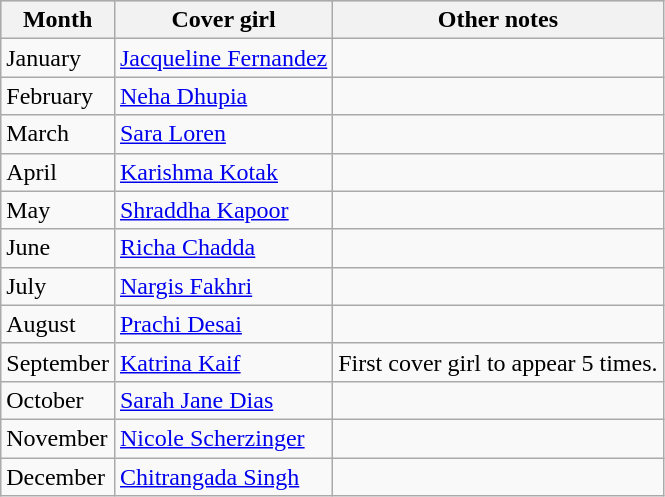<table class="wikitable">
<tr style="background:#ccc; text-align:center;">
<th>Month</th>
<th>Cover girl</th>
<th>Other notes</th>
</tr>
<tr>
<td>January</td>
<td><a href='#'>Jacqueline Fernandez</a></td>
<td></td>
</tr>
<tr>
<td>February</td>
<td><a href='#'>Neha Dhupia</a></td>
<td></td>
</tr>
<tr>
<td>March</td>
<td><a href='#'>Sara Loren</a></td>
<td></td>
</tr>
<tr>
<td>April</td>
<td><a href='#'>Karishma Kotak</a></td>
<td></td>
</tr>
<tr>
<td>May</td>
<td><a href='#'>Shraddha Kapoor</a></td>
<td></td>
</tr>
<tr>
<td>June</td>
<td><a href='#'>Richa Chadda</a></td>
<td></td>
</tr>
<tr>
<td>July</td>
<td><a href='#'>Nargis Fakhri</a></td>
<td></td>
</tr>
<tr>
<td>August</td>
<td><a href='#'>Prachi Desai</a></td>
<td></td>
</tr>
<tr>
<td>September</td>
<td><a href='#'>Katrina Kaif</a></td>
<td>First cover girl to appear 5 times.</td>
</tr>
<tr>
<td>October</td>
<td><a href='#'>Sarah Jane Dias</a></td>
<td></td>
</tr>
<tr>
<td>November</td>
<td><a href='#'>Nicole Scherzinger</a></td>
<td></td>
</tr>
<tr>
<td>December</td>
<td><a href='#'>Chitrangada Singh</a></td>
<td></td>
</tr>
</table>
